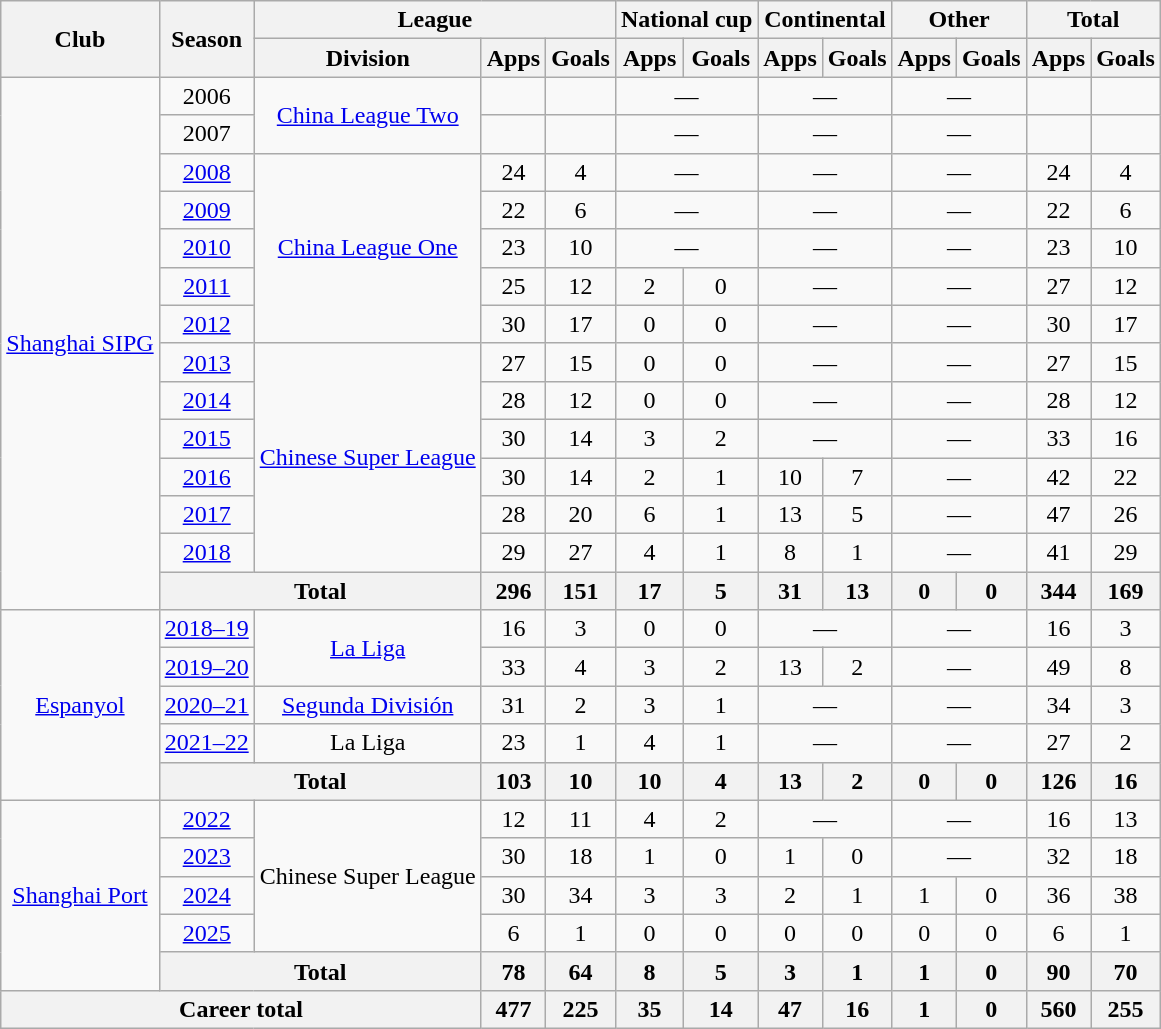<table class="wikitable" style="text-align:center">
<tr>
<th rowspan="2">Club</th>
<th rowspan="2">Season</th>
<th colspan="3">League</th>
<th colspan="2">National cup</th>
<th colspan="2">Continental</th>
<th colspan="2">Other</th>
<th colspan="2">Total</th>
</tr>
<tr>
<th>Division</th>
<th>Apps</th>
<th>Goals</th>
<th>Apps</th>
<th>Goals</th>
<th>Apps</th>
<th>Goals</th>
<th>Apps</th>
<th>Goals</th>
<th>Apps</th>
<th>Goals</th>
</tr>
<tr>
<td rowspan="14"><a href='#'>Shanghai SIPG</a></td>
<td>2006</td>
<td rowspan="2"><a href='#'>China League Two</a></td>
<td></td>
<td></td>
<td colspan="2">—</td>
<td colspan="2">—</td>
<td colspan="2">—</td>
<td></td>
<td></td>
</tr>
<tr>
<td>2007</td>
<td></td>
<td></td>
<td colspan="2">—</td>
<td colspan="2">—</td>
<td colspan="2">—</td>
<td></td>
<td></td>
</tr>
<tr>
<td><a href='#'>2008</a></td>
<td rowspan="5"><a href='#'>China League One</a></td>
<td>24</td>
<td>4</td>
<td colspan="2">—</td>
<td colspan="2">—</td>
<td colspan="2">—</td>
<td>24</td>
<td>4</td>
</tr>
<tr>
<td><a href='#'>2009</a></td>
<td>22</td>
<td>6</td>
<td colspan="2">—</td>
<td colspan="2">—</td>
<td colspan="2">—</td>
<td>22</td>
<td>6</td>
</tr>
<tr>
<td><a href='#'>2010</a></td>
<td>23</td>
<td>10</td>
<td colspan="2">—</td>
<td colspan="2">—</td>
<td colspan="2">—</td>
<td>23</td>
<td>10</td>
</tr>
<tr>
<td><a href='#'>2011</a></td>
<td>25</td>
<td>12</td>
<td>2</td>
<td>0</td>
<td colspan="2">—</td>
<td colspan="2">—</td>
<td>27</td>
<td>12</td>
</tr>
<tr>
<td><a href='#'>2012</a></td>
<td>30</td>
<td>17</td>
<td>0</td>
<td>0</td>
<td colspan="2">—</td>
<td colspan="2">—</td>
<td>30</td>
<td>17</td>
</tr>
<tr>
<td><a href='#'>2013</a></td>
<td rowspan="6"><a href='#'>Chinese Super League</a></td>
<td>27</td>
<td>15</td>
<td>0</td>
<td>0</td>
<td colspan="2">—</td>
<td colspan="2">—</td>
<td>27</td>
<td>15</td>
</tr>
<tr>
<td><a href='#'>2014</a></td>
<td>28</td>
<td>12</td>
<td>0</td>
<td>0</td>
<td colspan="2">—</td>
<td colspan="2">—</td>
<td>28</td>
<td>12</td>
</tr>
<tr>
<td><a href='#'>2015</a></td>
<td>30</td>
<td>14</td>
<td>3</td>
<td>2</td>
<td colspan="2">—</td>
<td colspan="2">—</td>
<td>33</td>
<td>16</td>
</tr>
<tr>
<td><a href='#'>2016</a></td>
<td>30</td>
<td>14</td>
<td>2</td>
<td>1</td>
<td>10</td>
<td>7</td>
<td colspan="2">—</td>
<td>42</td>
<td>22</td>
</tr>
<tr>
<td><a href='#'>2017</a></td>
<td>28</td>
<td>20</td>
<td>6</td>
<td>1</td>
<td>13</td>
<td>5</td>
<td colspan="2">—</td>
<td>47</td>
<td>26</td>
</tr>
<tr>
<td><a href='#'>2018</a></td>
<td>29</td>
<td>27</td>
<td>4</td>
<td>1</td>
<td>8</td>
<td>1</td>
<td colspan="2">—</td>
<td>41</td>
<td>29</td>
</tr>
<tr>
<th colspan="2">Total</th>
<th>296</th>
<th>151</th>
<th>17</th>
<th>5</th>
<th>31</th>
<th>13</th>
<th>0</th>
<th>0</th>
<th>344</th>
<th>169</th>
</tr>
<tr>
<td rowspan="5"><a href='#'>Espanyol</a></td>
<td><a href='#'>2018–19</a></td>
<td rowspan="2"><a href='#'>La Liga</a></td>
<td>16</td>
<td>3</td>
<td>0</td>
<td>0</td>
<td colspan="2">—</td>
<td colspan="2">—</td>
<td>16</td>
<td>3</td>
</tr>
<tr>
<td><a href='#'>2019–20</a></td>
<td>33</td>
<td>4</td>
<td>3</td>
<td>2</td>
<td>13</td>
<td>2</td>
<td colspan="2">—</td>
<td>49</td>
<td>8</td>
</tr>
<tr>
<td><a href='#'>2020–21</a></td>
<td><a href='#'>Segunda División</a></td>
<td>31</td>
<td>2</td>
<td>3</td>
<td>1</td>
<td colspan="2">—</td>
<td colspan="2">—</td>
<td>34</td>
<td>3</td>
</tr>
<tr>
<td><a href='#'>2021–22</a></td>
<td>La Liga</td>
<td>23</td>
<td>1</td>
<td>4</td>
<td>1</td>
<td colspan="2">—</td>
<td colspan="2">—</td>
<td>27</td>
<td>2</td>
</tr>
<tr>
<th colspan="2">Total</th>
<th>103</th>
<th>10</th>
<th>10</th>
<th>4</th>
<th>13</th>
<th>2</th>
<th>0</th>
<th>0</th>
<th>126</th>
<th>16</th>
</tr>
<tr>
<td rowspan="5"><a href='#'>Shanghai Port</a></td>
<td><a href='#'>2022</a></td>
<td rowspan="4">Chinese Super League</td>
<td>12</td>
<td>11</td>
<td>4</td>
<td>2</td>
<td colspan="2">—</td>
<td colspan="2">—</td>
<td>16</td>
<td>13</td>
</tr>
<tr>
<td><a href='#'>2023</a></td>
<td>30</td>
<td>18</td>
<td>1</td>
<td>0</td>
<td>1</td>
<td>0</td>
<td colspan="2">—</td>
<td>32</td>
<td>18</td>
</tr>
<tr>
<td><a href='#'>2024</a></td>
<td>30</td>
<td>34</td>
<td>3</td>
<td>3</td>
<td>2</td>
<td>1</td>
<td>1</td>
<td>0</td>
<td>36</td>
<td>38</td>
</tr>
<tr>
<td><a href='#'>2025</a></td>
<td>6</td>
<td>1</td>
<td>0</td>
<td>0</td>
<td>0</td>
<td>0</td>
<td>0</td>
<td>0</td>
<td>6</td>
<td>1</td>
</tr>
<tr>
<th colspan="2">Total</th>
<th>78</th>
<th>64</th>
<th>8</th>
<th>5</th>
<th>3</th>
<th>1</th>
<th>1</th>
<th>0</th>
<th>90</th>
<th>70</th>
</tr>
<tr>
<th colspan="3">Career total</th>
<th>477</th>
<th>225</th>
<th>35</th>
<th>14</th>
<th>47</th>
<th>16</th>
<th>1</th>
<th>0</th>
<th>560</th>
<th>255</th>
</tr>
</table>
